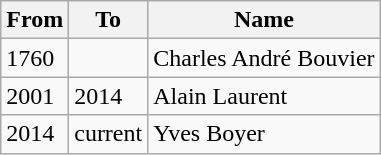<table class="wikitable">
<tr>
<th>From</th>
<th>To</th>
<th>Name</th>
</tr>
<tr>
<td>1760</td>
<td></td>
<td>Charles André Bouvier</td>
</tr>
<tr>
<td>2001</td>
<td>2014</td>
<td>Alain Laurent</td>
</tr>
<tr>
<td>2014</td>
<td>current</td>
<td>Yves Boyer</td>
</tr>
</table>
